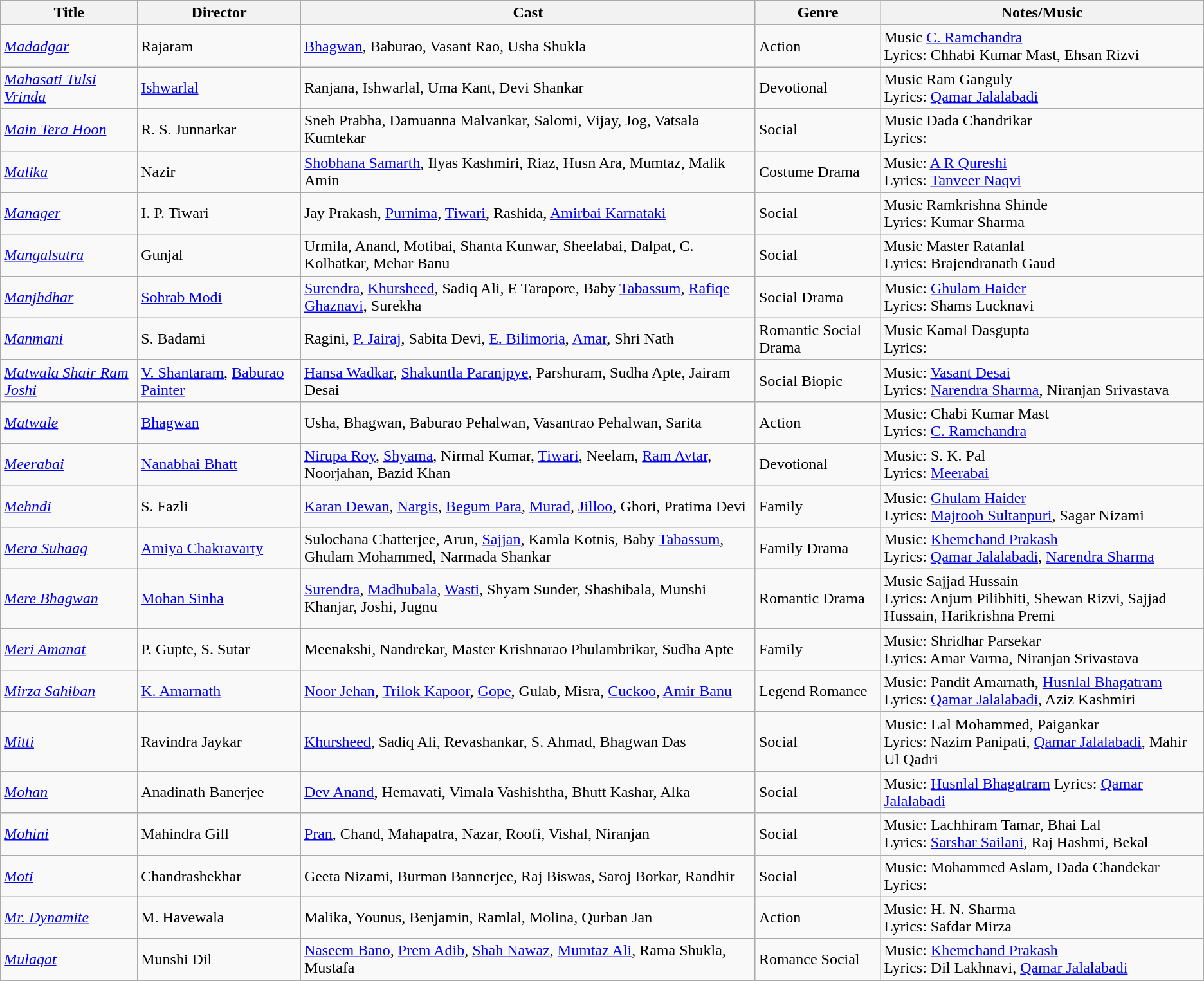<table class="wikitable">
<tr>
<th>Title</th>
<th>Director</th>
<th>Cast</th>
<th>Genre</th>
<th>Notes/Music</th>
</tr>
<tr>
<td><em><a href='#'>Madadgar</a></em></td>
<td>Rajaram</td>
<td><a href='#'>Bhagwan</a>, Baburao, Vasant Rao, Usha Shukla</td>
<td>Action</td>
<td>Music <a href='#'>C. Ramchandra</a><br>Lyrics: Chhabi Kumar Mast, Ehsan Rizvi</td>
</tr>
<tr>
<td><em><a href='#'>Mahasati Tulsi Vrinda</a></em></td>
<td><a href='#'>Ishwarlal</a></td>
<td>Ranjana, Ishwarlal, Uma Kant, Devi Shankar</td>
<td>Devotional</td>
<td>Music Ram Ganguly<br>Lyrics: <a href='#'>Qamar Jalalabadi</a></td>
</tr>
<tr>
<td><em><a href='#'>Main Tera Hoon</a></em></td>
<td>R. S. Junnarkar</td>
<td>Sneh Prabha, Damuanna Malvankar, Salomi, Vijay, Jog, Vatsala Kumtekar</td>
<td>Social</td>
<td>Music Dada Chandrikar<br>Lyrics:</td>
</tr>
<tr>
<td><em><a href='#'>Malika</a> </em></td>
<td>Nazir</td>
<td><a href='#'>Shobhana Samarth</a>, Ilyas Kashmiri, Riaz, Husn Ara, Mumtaz, Malik Amin</td>
<td>Costume Drama</td>
<td>Music: <a href='#'>A R Qureshi</a><br>Lyrics: <a href='#'>Tanveer Naqvi</a></td>
</tr>
<tr>
<td><em><a href='#'>Manager</a></em></td>
<td>I. P. Tiwari</td>
<td>Jay Prakash, <a href='#'>Purnima</a>, <a href='#'>Tiwari</a>,  Rashida,  <a href='#'>Amirbai Karnataki</a></td>
<td>Social</td>
<td>Music Ramkrishna Shinde<br>Lyrics: Kumar Sharma</td>
</tr>
<tr>
<td><em><a href='#'>Mangalsutra</a></em></td>
<td>Gunjal</td>
<td>Urmila, Anand, Motibai, Shanta Kunwar, Sheelabai, Dalpat, C. Kolhatkar, Mehar Banu</td>
<td>Social</td>
<td>Music Master Ratanlal<br>Lyrics: Brajendranath Gaud</td>
</tr>
<tr>
<td><em><a href='#'>Manjhdhar</a></em></td>
<td><a href='#'>Sohrab Modi</a></td>
<td><a href='#'>Surendra</a>, <a href='#'>Khursheed</a>, Sadiq Ali, E Tarapore, Baby <a href='#'>Tabassum</a>, <a href='#'>Rafiqe Ghaznavi</a>, Surekha</td>
<td>Social Drama</td>
<td>Music: <a href='#'>Ghulam Haider</a><br>Lyrics: Shams Lucknavi</td>
</tr>
<tr>
<td><em><a href='#'>Manmani</a></em></td>
<td>S. Badami</td>
<td>Ragini, <a href='#'>P. Jairaj</a>, Sabita Devi, <a href='#'>E. Bilimoria</a>, <a href='#'>Amar</a>, Shri Nath</td>
<td>Romantic Social Drama</td>
<td>Music Kamal Dasgupta<br>Lyrics:</td>
</tr>
<tr>
<td><em><a href='#'>Matwala Shair Ram Joshi</a></em></td>
<td><a href='#'>V. Shantaram</a>, <a href='#'>Baburao Painter</a></td>
<td><a href='#'>Hansa Wadkar</a>, <a href='#'>Shakuntla Paranjpye</a>, Parshuram, Sudha Apte, Jairam Desai</td>
<td>Social Biopic</td>
<td>Music: <a href='#'>Vasant Desai</a><br>Lyrics: <a href='#'>Narendra Sharma</a>, Niranjan Srivastava</td>
</tr>
<tr>
<td><em><a href='#'>Matwale</a></em></td>
<td><a href='#'>Bhagwan</a></td>
<td>Usha, Bhagwan, Baburao Pehalwan, Vasantrao Pehalwan, Sarita</td>
<td>Action</td>
<td>Music: Chabi Kumar Mast<br>Lyrics: <a href='#'>C. Ramchandra</a></td>
</tr>
<tr>
<td><em><a href='#'>Meerabai</a></em></td>
<td><a href='#'>Nanabhai Bhatt</a></td>
<td><a href='#'>Nirupa Roy</a>, <a href='#'>Shyama</a>, Nirmal Kumar, <a href='#'>Tiwari</a>, Neelam, <a href='#'>Ram Avtar</a>, Noorjahan, Bazid Khan</td>
<td>Devotional</td>
<td>Music: S. K. Pal<br>Lyrics: <a href='#'>Meerabai</a></td>
</tr>
<tr>
<td><em><a href='#'>Mehndi</a></em></td>
<td>S. Fazli</td>
<td><a href='#'>Karan Dewan</a>, <a href='#'>Nargis</a>, <a href='#'>Begum Para</a>, <a href='#'>Murad</a>, <a href='#'>Jilloo</a>, Ghori, Pratima Devi</td>
<td>Family</td>
<td>Music: <a href='#'>Ghulam Haider</a><br>Lyrics: <a href='#'>Majrooh Sultanpuri</a>, Sagar Nizami</td>
</tr>
<tr>
<td><em><a href='#'>Mera Suhaag</a></em></td>
<td><a href='#'>Amiya Chakravarty</a></td>
<td>Sulochana Chatterjee, Arun, <a href='#'>Sajjan</a>, Kamla Kotnis, Baby <a href='#'>Tabassum</a>, Ghulam Mohammed, Narmada Shankar</td>
<td>Family Drama</td>
<td>Music: <a href='#'>Khemchand Prakash</a><br>Lyrics: <a href='#'>Qamar Jalalabadi</a>, <a href='#'>Narendra Sharma</a></td>
</tr>
<tr>
<td><em><a href='#'>Mere Bhagwan</a></em></td>
<td><a href='#'>Mohan Sinha</a></td>
<td><a href='#'>Surendra</a>, <a href='#'>Madhubala</a>, <a href='#'>Wasti</a>, Shyam Sunder, Shashibala, Munshi Khanjar, Joshi, Jugnu</td>
<td>Romantic Drama</td>
<td>Music Sajjad Hussain<br>Lyrics: Anjum Pilibhiti, Shewan Rizvi, Sajjad Hussain, Harikrishna Premi</td>
</tr>
<tr>
<td><em><a href='#'>Meri Amanat</a></em></td>
<td>P. Gupte, S. Sutar</td>
<td>Meenakshi, Nandrekar, Master Krishnarao Phulambrikar, Sudha Apte</td>
<td>Family</td>
<td>Music: Shridhar Parsekar<br>Lyrics: Amar Varma, Niranjan Srivastava</td>
</tr>
<tr>
<td><em><a href='#'>Mirza Sahiban</a></em></td>
<td><a href='#'>K. Amarnath</a></td>
<td><a href='#'>Noor Jehan</a>, <a href='#'>Trilok Kapoor</a>, <a href='#'>Gope</a>, Gulab, Misra, <a href='#'>Cuckoo</a>, <a href='#'>Amir Banu</a></td>
<td>Legend Romance</td>
<td>Music: Pandit Amarnath, <a href='#'>Husnlal Bhagatram</a><br>Lyrics: <a href='#'>Qamar Jalalabadi</a>, Aziz Kashmiri</td>
</tr>
<tr>
<td><em><a href='#'>Mitti</a></em></td>
<td>Ravindra Jaykar</td>
<td><a href='#'>Khursheed</a>, Sadiq Ali, Revashankar, S. Ahmad, Bhagwan Das</td>
<td>Social</td>
<td>Music: Lal Mohammed, Paigankar<br>Lyrics: Nazim Panipati, <a href='#'>Qamar Jalalabadi</a>, Mahir Ul Qadri</td>
</tr>
<tr>
<td><em><a href='#'>Mohan</a></em></td>
<td>Anadinath Banerjee</td>
<td><a href='#'>Dev Anand</a>, Hemavati, Vimala Vashishtha, Bhutt Kashar, Alka</td>
<td>Social</td>
<td>Music: <a href='#'>Husnlal Bhagatram</a> Lyrics: <a href='#'>Qamar Jalalabadi</a></td>
</tr>
<tr>
<td><em><a href='#'>Mohini</a></em></td>
<td>Mahindra Gill</td>
<td><a href='#'>Pran</a>, Chand, Mahapatra, Nazar, Roofi, Vishal, Niranjan</td>
<td>Social</td>
<td>Music: Lachhiram Tamar, Bhai Lal<br>Lyrics: <a href='#'>Sarshar Sailani</a>, Raj Hashmi, Bekal</td>
</tr>
<tr>
<td><em><a href='#'>Moti</a></em></td>
<td>Chandrashekhar</td>
<td>Geeta Nizami, Burman Bannerjee, Raj Biswas, Saroj Borkar, Randhir</td>
<td>Social</td>
<td>Music: Mohammed Aslam, Dada Chandekar<br>Lyrics:</td>
</tr>
<tr>
<td><em><a href='#'>Mr. Dynamite</a></em></td>
<td>M. Havewala</td>
<td>Malika, Younus, Benjamin, Ramlal, Molina, Qurban Jan</td>
<td>Action</td>
<td>Music: H. N. Sharma<br>Lyrics: Safdar Mirza</td>
</tr>
<tr>
<td><em><a href='#'>Mulaqat</a></em></td>
<td>Munshi Dil</td>
<td><a href='#'>Naseem Bano</a>, <a href='#'>Prem Adib</a>, <a href='#'>Shah Nawaz</a>, <a href='#'>Mumtaz Ali</a>, Rama Shukla, Mustafa</td>
<td>Romance Social</td>
<td>Music: <a href='#'>Khemchand Prakash</a><br>Lyrics: Dil Lakhnavi, <a href='#'>Qamar Jalalabadi</a></td>
</tr>
</table>
